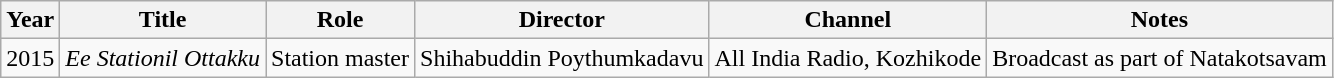<table class="wikitable">
<tr>
<th>Year</th>
<th>Title</th>
<th>Role</th>
<th>Director</th>
<th>Channel</th>
<th>Notes</th>
</tr>
<tr>
<td>2015</td>
<td><em> Ee Stationil Ottakku</em></td>
<td>Station master</td>
<td>Shihabuddin Poythumkadavu</td>
<td>All India Radio, Kozhikode</td>
<td>Broadcast as part of Natakotsavam</td>
</tr>
</table>
